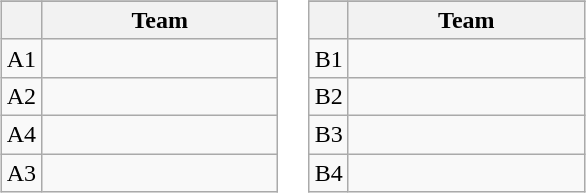<table>
<tr valign=top>
<td width=50%><br><table class="wikitable">
<tr>
</tr>
<tr>
<th></th>
<th width=150>Team</th>
</tr>
<tr>
<td align=center>A1</td>
<td></td>
</tr>
<tr>
<td align=center>A2</td>
<td></td>
</tr>
<tr>
<td align=center>A4</td>
<td></td>
</tr>
<tr>
<td align=center>A3</td>
<td></td>
</tr>
</table>
</td>
<td width=50%><br><table class="wikitable">
<tr>
</tr>
<tr>
<th></th>
<th width=150>Team</th>
</tr>
<tr>
<td align=center>B1</td>
<td></td>
</tr>
<tr>
<td align=center>B2</td>
<td></td>
</tr>
<tr>
<td align=center>B3</td>
<td></td>
</tr>
<tr>
<td align=center>B4</td>
<td></td>
</tr>
</table>
</td>
</tr>
</table>
